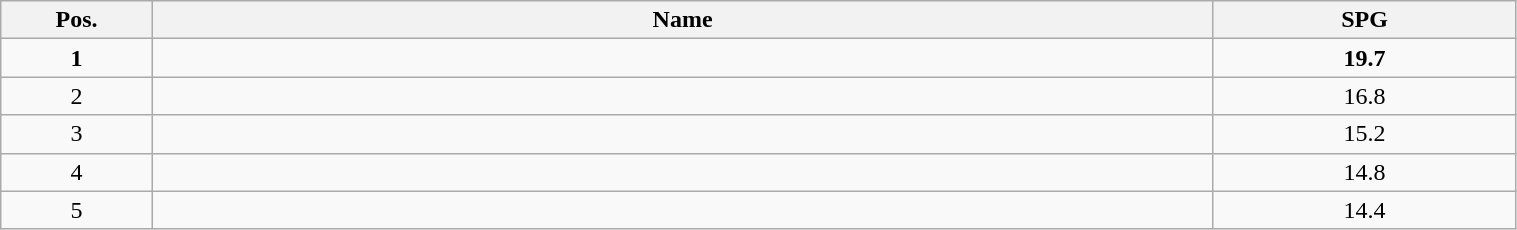<table class=wikitable width="80%">
<tr>
<th width="10%">Pos.</th>
<th width="70%">Name</th>
<th width="20%">SPG</th>
</tr>
<tr>
<td align=center><strong>1</strong></td>
<td><strong></strong></td>
<td align=center><strong>19.7</strong></td>
</tr>
<tr>
<td align=center>2</td>
<td></td>
<td align=center>16.8</td>
</tr>
<tr>
<td align=center>3</td>
<td></td>
<td align=center>15.2</td>
</tr>
<tr>
<td align=center>4</td>
<td></td>
<td align=center>14.8</td>
</tr>
<tr>
<td align=center>5</td>
<td></td>
<td align=center>14.4</td>
</tr>
</table>
